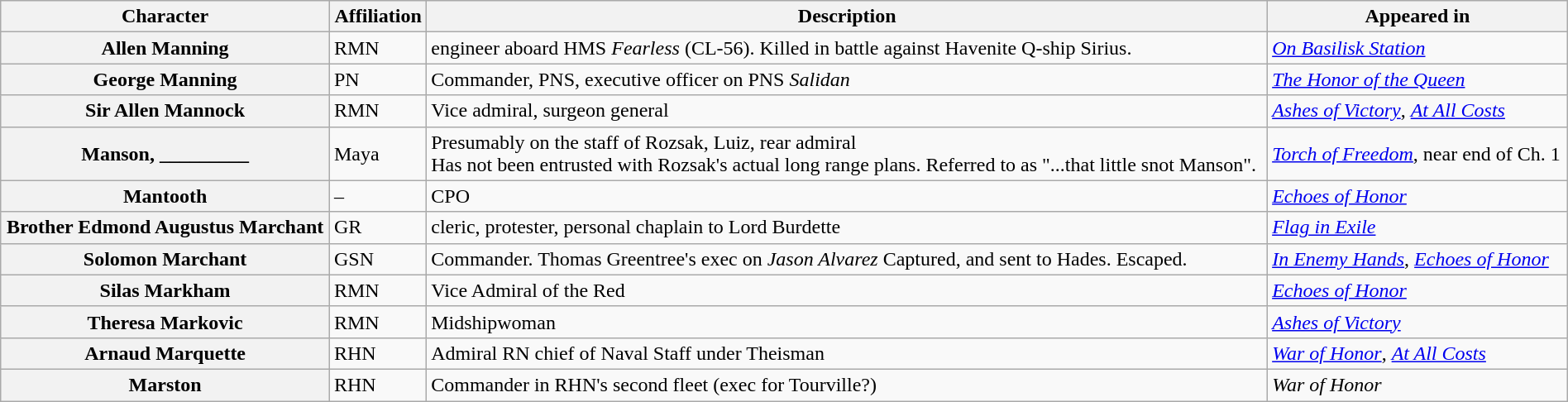<table class="wikitable" style="width: 100%">
<tr>
<th>Character</th>
<th>Affiliation</th>
<th>Description</th>
<th>Appeared in</th>
</tr>
<tr>
<th>Allen Manning</th>
<td>RMN</td>
<td>engineer aboard HMS <em>Fearless</em> (CL-56). Killed in battle against Havenite Q-ship Sirius.</td>
<td><em><a href='#'>On Basilisk Station</a></em></td>
</tr>
<tr>
<th>George Manning</th>
<td>PN</td>
<td>Commander, PNS, executive officer on PNS <em>Salidan</em></td>
<td><em><a href='#'>The Honor of the Queen</a></em></td>
</tr>
<tr>
<th>Sir Allen Mannock</th>
<td>RMN</td>
<td>Vice admiral, surgeon general</td>
<td><em><a href='#'>Ashes of Victory</a></em>, <em><a href='#'>At All Costs</a></em></td>
</tr>
<tr>
<th>Manson, _________</th>
<td>Maya<br></td>
<td>Presumably on the staff of Rozsak, Luiz, rear admiral<br>Has not been entrusted with Rozsak's actual long range plans. Referred to as "...that little snot Manson".</td>
<td><em><a href='#'>Torch of Freedom</a></em>, near end of Ch. 1<br></td>
</tr>
<tr>
<th>Mantooth</th>
<td>–</td>
<td>CPO</td>
<td><em><a href='#'>Echoes of Honor</a></em></td>
</tr>
<tr>
<th>Brother Edmond Augustus Marchant</th>
<td>GR</td>
<td>cleric, protester, personal chaplain to Lord Burdette</td>
<td><em><a href='#'>Flag in Exile</a></em></td>
</tr>
<tr>
<th>Solomon Marchant</th>
<td>GSN</td>
<td>Commander. Thomas Greentree's exec on <em>Jason Alvarez</em> Captured, and sent to Hades. Escaped.</td>
<td><em><a href='#'>In Enemy Hands</a></em>, <em><a href='#'>Echoes of Honor</a></em></td>
</tr>
<tr>
<th>Silas Markham</th>
<td>RMN</td>
<td>Vice Admiral of the Red</td>
<td><em><a href='#'>Echoes of Honor</a></em></td>
</tr>
<tr>
<th>Theresa Markovic</th>
<td>RMN</td>
<td>Midshipwoman</td>
<td><em><a href='#'>Ashes of Victory</a></em></td>
</tr>
<tr>
<th>Arnaud Marquette</th>
<td>RHN</td>
<td>Admiral RN chief of Naval Staff under Theisman</td>
<td><em><a href='#'>War of Honor</a></em>, <em><a href='#'>At All Costs</a></em></td>
</tr>
<tr>
<th>Marston</th>
<td>RHN</td>
<td>Commander in RHN's second fleet (exec for Tourville?)</td>
<td><em>War of Honor</em></td>
</tr>
</table>
